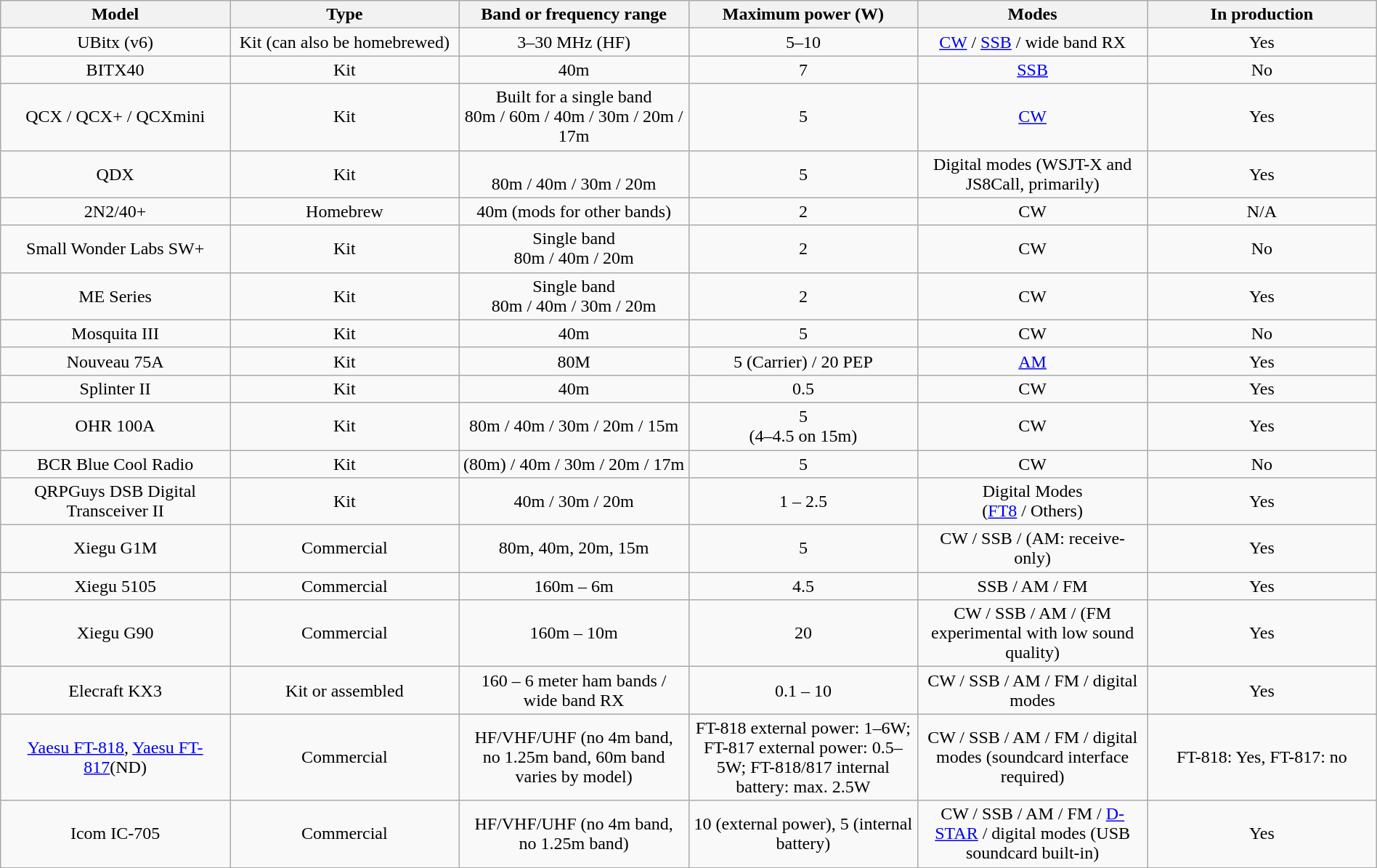<table class="wikitable sortable" style="width: 100%; text-align: center; table-layout: fixed;">
<tr>
<th>Model</th>
<th>Type</th>
<th>Band or frequency range</th>
<th>Maximum power (W)</th>
<th>Modes</th>
<th>In production</th>
</tr>
<tr>
<td>UBitx (v6)</td>
<td>Kit (can also be homebrewed)</td>
<td>3–30 MHz (HF)</td>
<td>5–10</td>
<td><a href='#'>CW</a> / <a href='#'>SSB</a> / wide band RX</td>
<td>Yes</td>
</tr>
<tr>
<td>BITX40</td>
<td>Kit</td>
<td>40m</td>
<td>7</td>
<td><a href='#'>SSB</a></td>
<td>No</td>
</tr>
<tr>
<td>QCX / QCX+ / QCXmini</td>
<td>Kit</td>
<td>Built for a single band<br>80m / 60m / 40m / 30m / 20m  / 17m</td>
<td>5</td>
<td><a href='#'>CW</a></td>
<td>Yes</td>
</tr>
<tr>
<td>QDX </td>
<td>Kit</td>
<td><br>80m / 40m / 30m / 20m</td>
<td>5</td>
<td>Digital modes (WSJT-X and JS8Call, primarily)</td>
<td>Yes</td>
</tr>
<tr>
<td>2N2/40+</td>
<td>Homebrew</td>
<td>40m (mods for other bands)</td>
<td>2</td>
<td>CW</td>
<td>N/A</td>
</tr>
<tr>
<td>Small Wonder Labs SW+</td>
<td>Kit</td>
<td>Single band<br>80m / 40m / 20m</td>
<td>2</td>
<td>CW</td>
<td>No</td>
</tr>
<tr>
<td>ME Series</td>
<td>Kit</td>
<td>Single band<br>80m / 40m / 30m / 20m</td>
<td>2</td>
<td>CW</td>
<td>Yes</td>
</tr>
<tr>
<td>Mosquita III</td>
<td>Kit</td>
<td>40m</td>
<td>5</td>
<td>CW</td>
<td>No</td>
</tr>
<tr>
<td>Nouveau 75A</td>
<td>Kit</td>
<td>80M</td>
<td>5 (Carrier) / 20 PEP</td>
<td><a href='#'>AM</a></td>
<td>Yes</td>
</tr>
<tr>
<td>Splinter II</td>
<td>Kit</td>
<td>40m</td>
<td>0.5</td>
<td>CW</td>
<td>Yes</td>
</tr>
<tr>
<td>OHR 100A</td>
<td>Kit</td>
<td>80m / 40m / 30m / 20m / 15m</td>
<td>5<br>(4–4.5 on 15m)</td>
<td>CW</td>
<td>Yes</td>
</tr>
<tr>
<td>BCR Blue Cool Radio</td>
<td>Kit</td>
<td>(80m) / 40m / 30m / 20m / 17m</td>
<td>5</td>
<td>CW</td>
<td>No</td>
</tr>
<tr>
<td>QRPGuys DSB Digital Transceiver II</td>
<td>Kit</td>
<td>40m / 30m / 20m</td>
<td>1 – 2.5</td>
<td>Digital Modes<br>(<a href='#'>FT8</a> / Others)</td>
<td>Yes</td>
</tr>
<tr>
<td>Xiegu G1M</td>
<td>Commercial</td>
<td>80m, 40m, 20m, 15m</td>
<td>5</td>
<td>CW / SSB / (AM: receive-only)</td>
<td>Yes</td>
</tr>
<tr>
<td>Xiegu 5105</td>
<td>Commercial</td>
<td>160m – 6m</td>
<td>4.5</td>
<td>SSB / AM / FM</td>
<td>Yes</td>
</tr>
<tr>
<td>Xiegu G90</td>
<td>Commercial</td>
<td>160m – 10m</td>
<td>20</td>
<td>CW / SSB / AM / (FM experimental with low sound quality)</td>
<td>Yes</td>
</tr>
<tr>
<td>Elecraft KX3</td>
<td>Kit or assembled</td>
<td>160 – 6 meter ham bands / wide band RX</td>
<td>0.1 – 10</td>
<td>CW / SSB / AM / FM / digital modes</td>
<td>Yes</td>
</tr>
<tr>
<td><a href='#'>Yaesu FT-818</a>, <a href='#'>Yaesu FT-817</a>(ND)</td>
<td>Commercial</td>
<td>HF/VHF/UHF (no 4m band, no 1.25m band, 60m band varies by model)</td>
<td>FT-818 external power: 1–6W; FT-817 external power: 0.5–5W; FT-818/817 internal battery: max. 2.5W</td>
<td>CW / SSB / AM / FM / digital modes (soundcard interface required)</td>
<td>FT-818: Yes, FT-817: no</td>
</tr>
<tr>
<td>Icom IC-705</td>
<td>Commercial</td>
<td>HF/VHF/UHF (no 4m band, no 1.25m band)</td>
<td>10 (external power), 5 (internal battery)</td>
<td>CW / SSB / AM / FM / <a href='#'>D-STAR</a> / digital modes (USB soundcard built-in)</td>
<td>Yes</td>
</tr>
</table>
